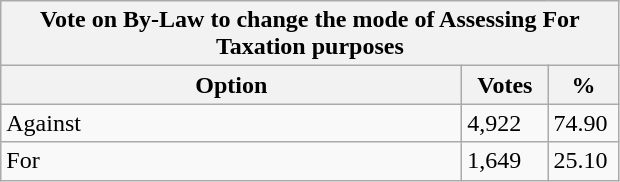<table class="wikitable">
<tr>
<th colspan="3">Vote on By-Law to change the mode of Assessing For Taxation purposes</th>
</tr>
<tr>
<th style="width: 300px">Option</th>
<th style="width: 50px">Votes</th>
<th style="width: 40px">%</th>
</tr>
<tr>
<td>Against</td>
<td>4,922</td>
<td>74.90</td>
</tr>
<tr>
<td>For</td>
<td>1,649</td>
<td>25.10</td>
</tr>
</table>
